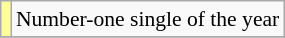<table class="wikitable plainrowheaders" style="font-size:90%;">
<tr>
<td bgcolor=#FFFF99 align=center></td>
<td>Number-one single of the year</td>
</tr>
<tr>
</tr>
</table>
